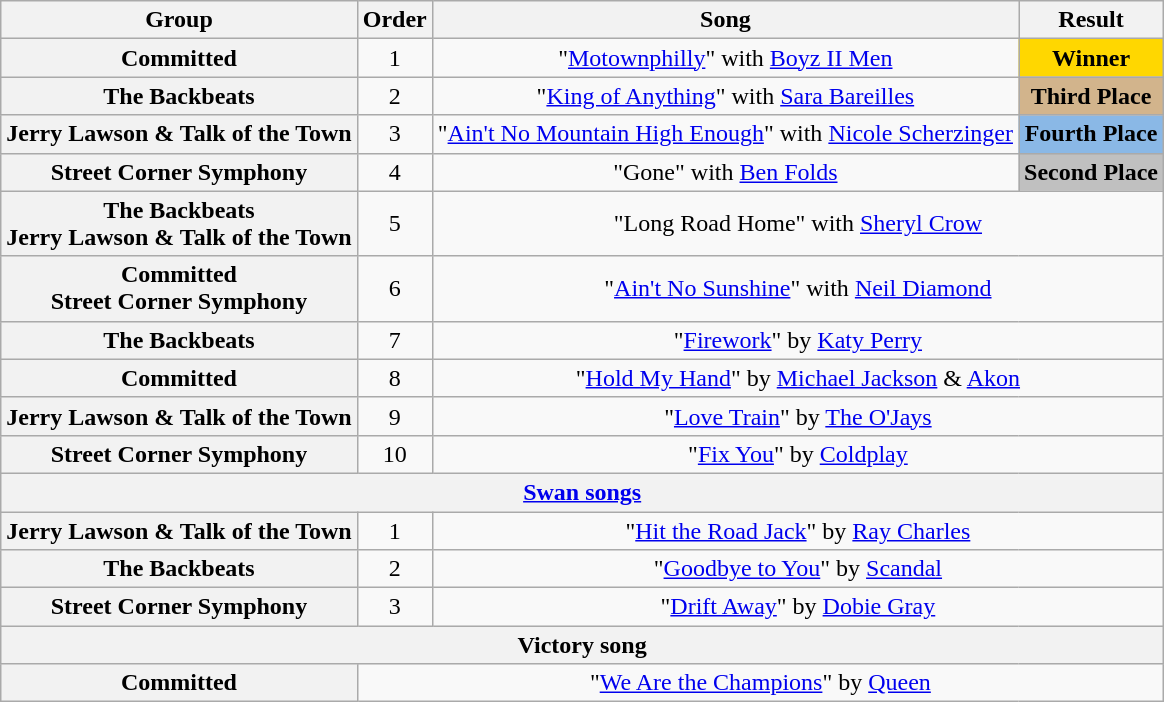<table class="wikitable plainrowheaders" style="text-align:center;">
<tr>
<th scope="col">Group</th>
<th scope="col">Order</th>
<th scope="col">Song</th>
<th scope="col">Result</th>
</tr>
<tr>
<th scope="row">Committed</th>
<td>1</td>
<td>"<a href='#'>Motownphilly</a>" with <a href='#'>Boyz II Men</a></td>
<td bgcolor="gold" align="center"><strong>Winner</strong></td>
</tr>
<tr>
<th scope="row">The Backbeats</th>
<td>2</td>
<td>"<a href='#'>King of Anything</a>" with <a href='#'>Sara Bareilles</a></td>
<td bgcolor="tan"><strong>Third Place</strong></td>
</tr>
<tr>
<th scope="row">Jerry Lawson & Talk of the Town</th>
<td>3</td>
<td>"<a href='#'>Ain't No Mountain High Enough</a>" with <a href='#'>Nicole Scherzinger</a></td>
<td bgcolor="8AB8E6"><strong>Fourth Place</strong></td>
</tr>
<tr>
<th scope="row">Street Corner Symphony</th>
<td>4</td>
<td>"Gone" with <a href='#'>Ben Folds</a></td>
<td bgcolor="silver" align="center"><strong>Second Place</strong></td>
</tr>
<tr>
<th scope="row">The Backbeats<br>Jerry Lawson & Talk of the Town</th>
<td>5</td>
<td colspan=2>"Long Road Home" with <a href='#'>Sheryl Crow</a></td>
</tr>
<tr>
<th scope="row">Committed<br>Street Corner Symphony</th>
<td>6</td>
<td colspan=2>"<a href='#'>Ain't No Sunshine</a>" with <a href='#'>Neil Diamond</a></td>
</tr>
<tr>
<th scope="row">The Backbeats</th>
<td>7</td>
<td colspan=2>"<a href='#'>Firework</a>" by <a href='#'>Katy Perry</a></td>
</tr>
<tr>
<th scope="row">Committed</th>
<td>8</td>
<td colspan=2>"<a href='#'>Hold My Hand</a>" by <a href='#'>Michael Jackson</a> & <a href='#'>Akon</a></td>
</tr>
<tr>
<th scope="row">Jerry Lawson & Talk of the Town</th>
<td>9</td>
<td colspan=2>"<a href='#'>Love Train</a>" by <a href='#'>The O'Jays</a></td>
</tr>
<tr>
<th scope="row">Street Corner Symphony</th>
<td>10</td>
<td colspan=2>"<a href='#'>Fix You</a>" by <a href='#'>Coldplay</a></td>
</tr>
<tr>
<th scope="col" colspan="4"><a href='#'>Swan songs</a></th>
</tr>
<tr>
<th scope="row">Jerry Lawson & Talk of the Town</th>
<td>1</td>
<td colspan=2>"<a href='#'>Hit the Road Jack</a>" by <a href='#'>Ray Charles</a></td>
</tr>
<tr>
<th scope="row">The Backbeats</th>
<td>2</td>
<td colspan=2>"<a href='#'>Goodbye to You</a>" by <a href='#'>Scandal</a></td>
</tr>
<tr>
<th scope="row">Street Corner Symphony</th>
<td>3</td>
<td colspan=2>"<a href='#'>Drift Away</a>" by <a href='#'>Dobie Gray</a></td>
</tr>
<tr>
<th scope="col" colspan="4">Victory song</th>
</tr>
<tr>
<th scope="row">Committed</th>
<td colspan=3>"<a href='#'>We Are the Champions</a>" by <a href='#'>Queen</a></td>
</tr>
</table>
